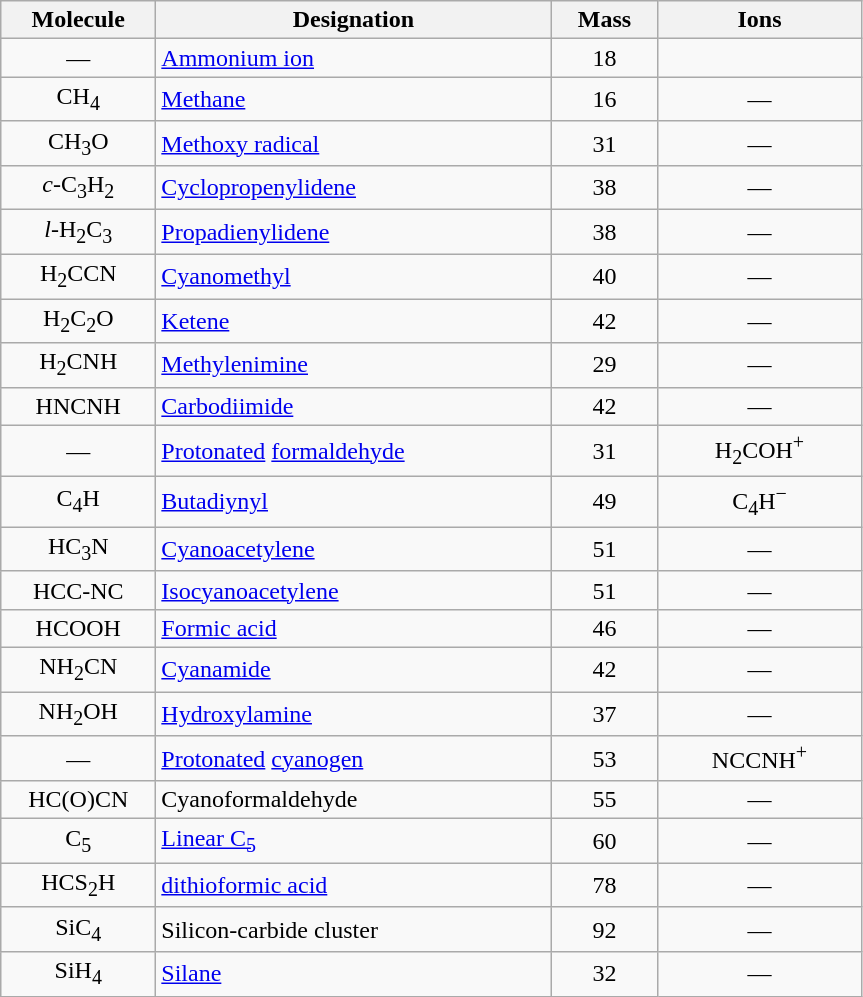<table class="wikitable sortable sticky-header">
<tr>
<th style="width: 6em;">Molecule</th>
<th style="width: 16em;">Designation</th>
<th style="width: 4em;">Mass</th>
<th style="width: 8em;">Ions</th>
</tr>
<tr>
<td align="center">—</td>
<td><a href='#'>Ammonium ion</a></td>
<td align="center">18</td>
<td align="center"></td>
</tr>
<tr>
<td align="center">CH<sub>4</sub></td>
<td><a href='#'>Methane</a></td>
<td align="center">16</td>
<td align="center">—</td>
</tr>
<tr>
<td align="center">CH<sub>3</sub>O</td>
<td><a href='#'>Methoxy radical</a></td>
<td align="center">31</td>
<td align="center">—</td>
</tr>
<tr>
<td align="center"><em>c</em>-C<sub>3</sub>H<sub>2</sub></td>
<td><a href='#'>Cyclopropenylidene</a></td>
<td align="center">38</td>
<td align="center">—</td>
</tr>
<tr>
<td align="center"><em>l</em>-H<sub>2</sub>C<sub>3</sub></td>
<td><a href='#'>Propadienylidene</a></td>
<td align="center">38</td>
<td align="center">—</td>
</tr>
<tr>
<td align="center">H<sub>2</sub>CCN</td>
<td><a href='#'>Cyanomethyl</a></td>
<td align="center">40</td>
<td align="center">—</td>
</tr>
<tr>
<td align="center">H<sub>2</sub>C<sub>2</sub>O</td>
<td><a href='#'>Ketene</a></td>
<td align="center">42</td>
<td align="center">—</td>
</tr>
<tr>
<td align="center">H<sub>2</sub>CNH</td>
<td><a href='#'>Methylenimine</a></td>
<td align="center">29</td>
<td align="center">—</td>
</tr>
<tr>
<td align="center">HNCNH</td>
<td><a href='#'>Carbodiimide</a></td>
<td align="center">42</td>
<td align="center">—</td>
</tr>
<tr>
<td align="center">—</td>
<td><a href='#'>Protonated</a> <a href='#'>formaldehyde</a></td>
<td align="center">31</td>
<td align="center">H<sub>2</sub>COH<sup>+</sup></td>
</tr>
<tr>
<td align="center">C<sub>4</sub>H</td>
<td><a href='#'>Butadiynyl</a></td>
<td align="center">49</td>
<td align="center">C<sub>4</sub>H<sup>−</sup></td>
</tr>
<tr>
<td align="center">HC<sub>3</sub>N</td>
<td><a href='#'>Cyanoacetylene</a></td>
<td align="center">51</td>
<td align="center">—</td>
</tr>
<tr>
<td align="center">HCC-NC</td>
<td><a href='#'>Isocyanoacetylene</a></td>
<td align="center">51</td>
<td align="center">—</td>
</tr>
<tr>
<td align="center">HCOOH</td>
<td><a href='#'>Formic acid</a></td>
<td align="center">46</td>
<td align="center">—</td>
</tr>
<tr>
<td align="center">NH<sub>2</sub>CN</td>
<td><a href='#'>Cyanamide</a></td>
<td align="center">42</td>
<td align="center">—</td>
</tr>
<tr>
<td align="center">NH<sub>2</sub>OH</td>
<td><a href='#'>Hydroxylamine</a></td>
<td align="center">37</td>
<td align="center">—</td>
</tr>
<tr>
<td align="center">—</td>
<td><a href='#'>Protonated</a> <a href='#'>cyanogen</a></td>
<td align="center">53</td>
<td align="center">NCCNH<sup>+</sup></td>
</tr>
<tr>
<td align="center">HC(O)CN</td>
<td>Cyanoformaldehyde</td>
<td align="center">55</td>
<td align="center">—</td>
</tr>
<tr>
<td align="center">C<sub>5</sub></td>
<td><a href='#'>Linear C<sub>5</sub></a></td>
<td align="center">60</td>
<td align="center">—</td>
</tr>
<tr>
<td align="center">HCS<sub>2</sub>H</td>
<td><a href='#'>dithioformic acid</a></td>
<td align="center">78</td>
<td align="center">—</td>
</tr>
<tr>
<td align="center">SiC<sub>4</sub></td>
<td Graphene#Silicon carbide>Silicon-carbide cluster</td>
<td align="center">92</td>
<td align="center">—</td>
</tr>
<tr>
<td align="center">SiH<sub>4</sub></td>
<td><a href='#'>Silane</a></td>
<td align="center">32</td>
<td align="center">—</td>
</tr>
</table>
